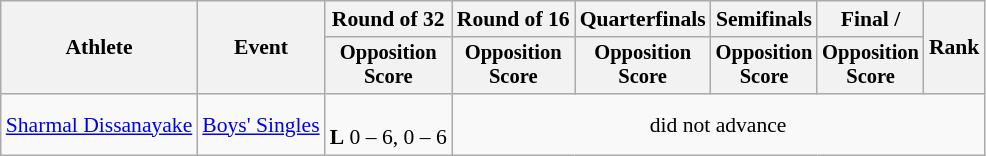<table class=wikitable style="font-size:90%">
<tr>
<th rowspan="2">Athlete</th>
<th rowspan="2">Event</th>
<th>Round of 32</th>
<th>Round of 16</th>
<th>Quarterfinals</th>
<th>Semifinals</th>
<th>Final / </th>
<th rowspan=2>Rank</th>
</tr>
<tr style="font-size:95%">
<th>Opposition<br>Score</th>
<th>Opposition<br>Score</th>
<th>Opposition<br>Score</th>
<th>Opposition<br>Score</th>
<th>Opposition<br>Score</th>
</tr>
<tr align=center>
<td align=left><a href='#'>Sharmal Dissanayake</a></td>
<td align=left><a href='#'>Boys' Singles</a></td>
<td><br><strong>L</strong> 0 – 6, 0 – 6</td>
<td colspan=5>did not advance</td>
</tr>
</table>
